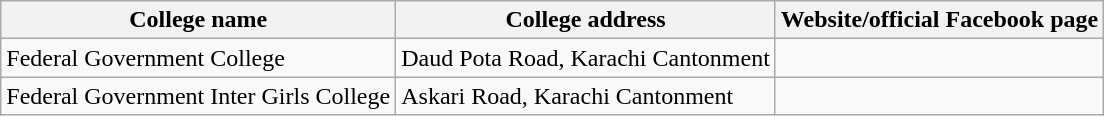<table class="wikitable">
<tr>
<th>College name</th>
<th>College address</th>
<th>Website/official Facebook page</th>
</tr>
<tr>
<td>Federal Government College</td>
<td>Daud Pota Road, Karachi Cantonment</td>
<td></td>
</tr>
<tr>
<td>Federal Government Inter Girls College</td>
<td>Askari Road, Karachi Cantonment</td>
<td></td>
</tr>
</table>
